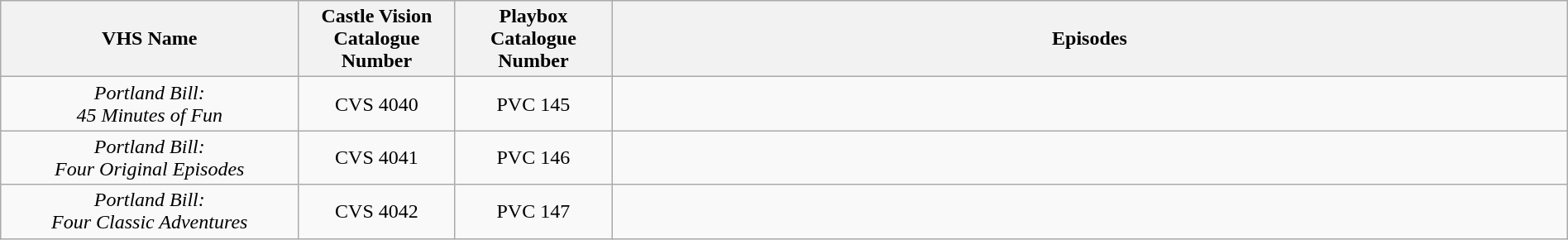<table class="wikitable" style="text-align:center; width:100%;">
<tr>
<th width="19%">VHS Name</th>
<th style="width:10%;">Castle Vision Catalogue Number</th>
<th style="width:10%;">Playbox Catalogue Number</th>
<th width="70%">Episodes</th>
</tr>
<tr>
<td><em>Portland Bill:<br>45 Minutes of Fun</em></td>
<td>CVS 4040</td>
<td>PVC 145</td>
<td></td>
</tr>
<tr>
<td><em>Portland Bill:<br>Four Original Episodes</em></td>
<td>CVS 4041</td>
<td>PVC 146</td>
<td></td>
</tr>
<tr>
<td><em>Portland Bill:<br>Four Classic Adventures</em></td>
<td>CVS 4042</td>
<td>PVC 147</td>
<td></td>
</tr>
</table>
